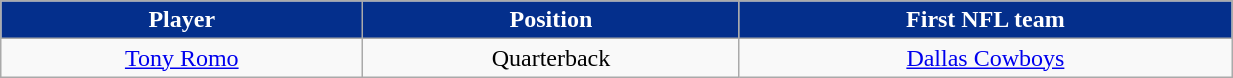<table class="wikitable" width="65%">
<tr align="center" style="background:#042F8C;color:#FFFFFF;">
<td><strong>Player</strong></td>
<td><strong>Position</strong></td>
<td><strong>First NFL team</strong></td>
</tr>
<tr align="center" bgcolor="">
<td><a href='#'>Tony Romo</a></td>
<td>Quarterback</td>
<td><a href='#'>Dallas Cowboys</a></td>
</tr>
</table>
